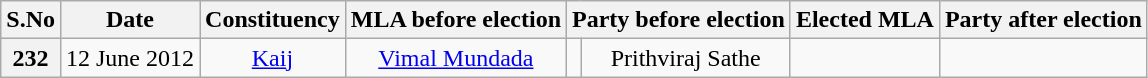<table class="wikitable sortable" style="text-align:center;">
<tr>
<th>S.No</th>
<th>Date</th>
<th>Constituency</th>
<th>MLA before election</th>
<th colspan="2">Party before election</th>
<th>Elected MLA</th>
<th colspan="2">Party after election</th>
</tr>
<tr>
<th>232</th>
<td>12 June 2012</td>
<td><a href='#'>Kaij</a></td>
<td><a href='#'>Vimal Mundada</a></td>
<td></td>
<td>Prithviraj Sathe</td>
<td></td>
</tr>
</table>
